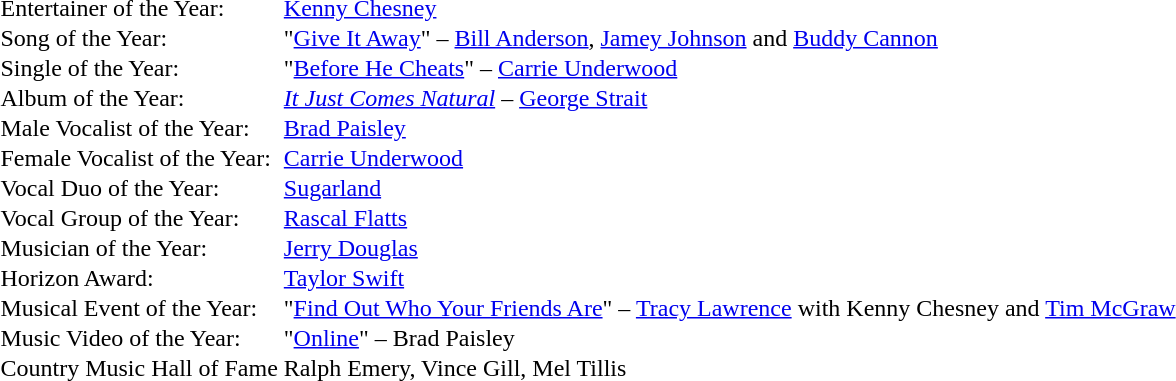<table cellspacing="0" border="0" cellpadding="1">
<tr>
<td>Entertainer of the Year:</td>
<td></td>
<td><a href='#'>Kenny Chesney</a></td>
</tr>
<tr>
<td>Song of the Year:</td>
<td></td>
<td>"<a href='#'>Give It Away</a>" – <a href='#'>Bill Anderson</a>, <a href='#'>Jamey Johnson</a> and <a href='#'>Buddy Cannon</a></td>
</tr>
<tr>
<td>Single of the Year:</td>
<td></td>
<td>"<a href='#'>Before He Cheats</a>" – <a href='#'>Carrie Underwood</a></td>
</tr>
<tr>
<td>Album of the Year:</td>
<td></td>
<td><em><a href='#'>It Just Comes Natural</a></em> – <a href='#'>George Strait</a></td>
</tr>
<tr>
<td>Male Vocalist of the Year:</td>
<td></td>
<td><a href='#'>Brad Paisley</a></td>
</tr>
<tr>
<td>Female Vocalist of the Year:</td>
<td></td>
<td><a href='#'>Carrie Underwood</a></td>
</tr>
<tr>
<td>Vocal Duo of the Year:</td>
<td></td>
<td><a href='#'>Sugarland</a></td>
</tr>
<tr>
<td>Vocal Group of the Year:</td>
<td></td>
<td><a href='#'>Rascal Flatts</a></td>
</tr>
<tr>
<td>Musician of the Year:</td>
<td></td>
<td><a href='#'>Jerry Douglas</a></td>
</tr>
<tr>
<td>Horizon Award:</td>
<td></td>
<td><a href='#'>Taylor Swift</a></td>
</tr>
<tr>
<td>Musical Event of the Year:</td>
<td></td>
<td>"<a href='#'>Find Out Who Your Friends Are</a>" – <a href='#'>Tracy Lawrence</a> with Kenny Chesney and <a href='#'>Tim McGraw</a></td>
</tr>
<tr>
<td>Music Video of the Year:</td>
<td></td>
<td>"<a href='#'>Online</a>" – Brad Paisley</td>
</tr>
<tr>
<td>Country Music Hall of Fame</td>
<td></td>
<td>Ralph Emery, Vince Gill, Mel Tillis</td>
</tr>
</table>
